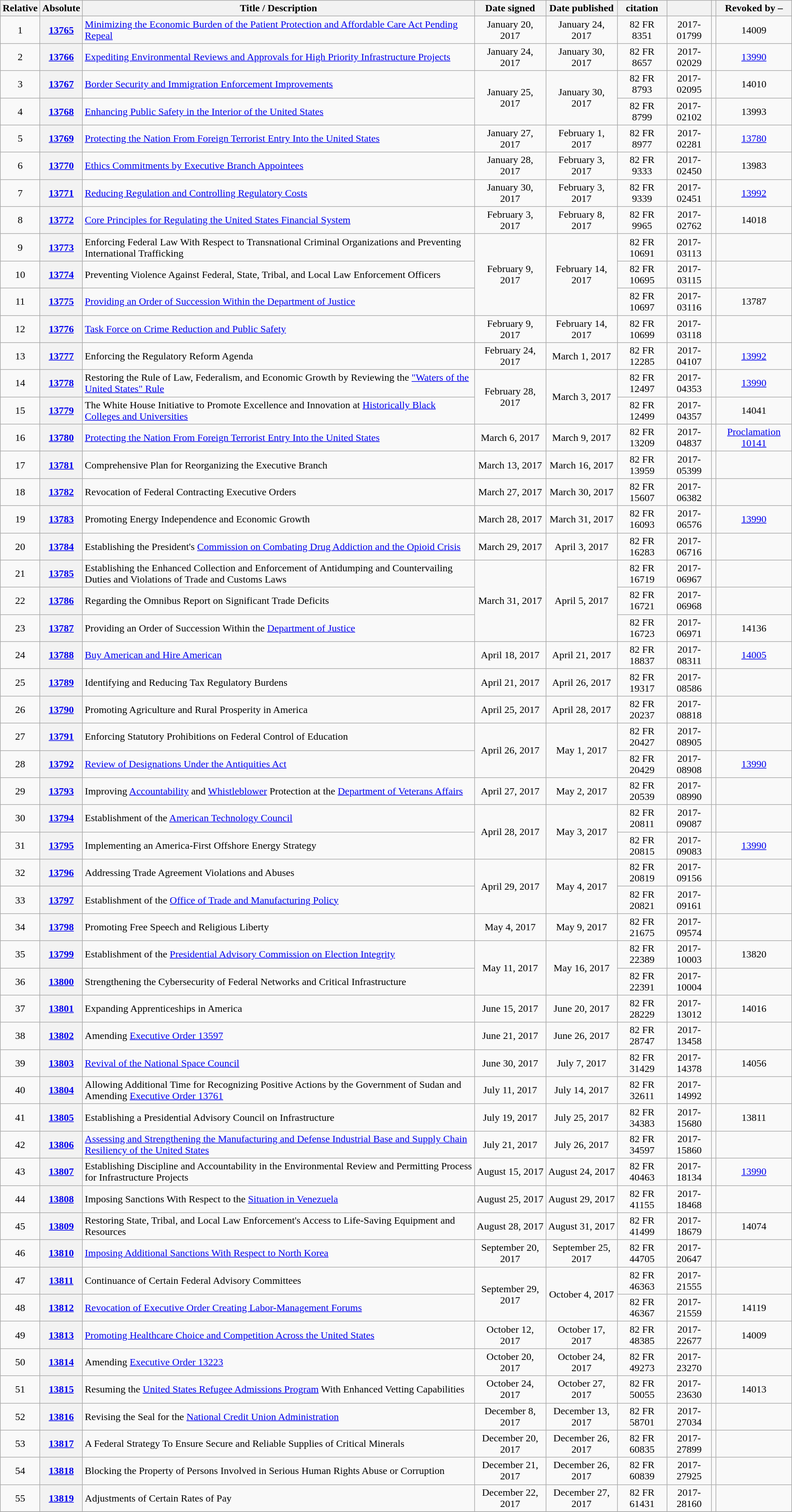<table class="wikitable sortable plainrowheaders" style="width:100%">
<tr style="text-align:center">
<th>Relative </th>
<th>Absolute </th>
<th>Title / Description</th>
<th>Date signed</th>
<th>Date published</th>
<th> citation</th>
<th>  </th>
<th class="unsortable"></th>
<th>Revoked by –  </th>
</tr>
<tr style="text-align:center">
<td>1</td>
<th><a href='#'>13765</a></th>
<td style="text-align:left"><a href='#'>Minimizing the Economic Burden of the Patient Protection and Affordable Care Act Pending Repeal</a></td>
<td>January 20, 2017</td>
<td>January 24, 2017</td>
<td>82 FR 8351</td>
<td>2017-01799</td>
<td></td>
<td>14009</td>
</tr>
<tr style="text-align:center">
<td>2</td>
<th><a href='#'>13766</a></th>
<td style="text-align:left"><a href='#'>Expediting Environmental Reviews and Approvals for High Priority Infrastructure Projects</a></td>
<td>January 24, 2017</td>
<td>January 30, 2017</td>
<td>82 FR 8657</td>
<td>2017-02029</td>
<td></td>
<td><a href='#'>13990</a></td>
</tr>
<tr style="text-align:center">
<td>3</td>
<th><a href='#'>13767</a></th>
<td style="text-align:left"><a href='#'>Border Security and Immigration Enforcement Improvements</a></td>
<td rowspan=2>January 25, 2017</td>
<td rowspan=2>January 30, 2017</td>
<td>82 FR 8793</td>
<td>2017-02095</td>
<td></td>
<td>14010</td>
</tr>
<tr style="text-align:center">
<td>4</td>
<th><a href='#'>13768</a></th>
<td style="text-align:left"><a href='#'>Enhancing Public Safety in the Interior of the United States</a></td>
<td>82 FR 8799</td>
<td>2017-02102</td>
<td></td>
<td>13993</td>
</tr>
<tr style="text-align:center">
<td>5</td>
<th><a href='#'>13769</a></th>
<td style="text-align:left"><a href='#'>Protecting the Nation From Foreign Terrorist Entry Into the United States</a></td>
<td>January 27, 2017</td>
<td>February 1, 2017</td>
<td>82 FR 8977</td>
<td>2017-02281</td>
<td></td>
<td><a href='#'>13780</a></td>
</tr>
<tr style="text-align:center">
<td>6</td>
<th><a href='#'>13770</a></th>
<td style="text-align:left"><a href='#'>Ethics Commitments by Executive Branch Appointees</a></td>
<td>January 28, 2017</td>
<td>February 3, 2017</td>
<td>82 FR 9333</td>
<td>2017-02450</td>
<td></td>
<td>13983</td>
</tr>
<tr style="text-align:center">
<td>7</td>
<th><a href='#'>13771</a></th>
<td style="text-align:left"><a href='#'>Reducing Regulation and Controlling Regulatory Costs</a></td>
<td>January 30, 2017</td>
<td>February 3, 2017</td>
<td>82 FR 9339</td>
<td>2017-02451</td>
<td></td>
<td><a href='#'>13992</a></td>
</tr>
<tr style="text-align:center">
<td>8</td>
<th><a href='#'>13772</a></th>
<td style="text-align:left"><a href='#'>Core Principles for Regulating the United States Financial System</a></td>
<td>February 3, 2017</td>
<td>February 8, 2017</td>
<td>82 FR 9965</td>
<td>2017-02762</td>
<td></td>
<td>14018</td>
</tr>
<tr style="text-align:center">
<td>9</td>
<th><a href='#'>13773</a></th>
<td style="text-align:left">Enforcing Federal Law With Respect to Transnational Criminal Organizations and Preventing International Trafficking</td>
<td rowspan=3>February 9, 2017</td>
<td rowspan=3>February 14, 2017</td>
<td>82 FR 10691</td>
<td>2017-03113</td>
<td></td>
<td></td>
</tr>
<tr style="text-align:center">
<td>10</td>
<th><a href='#'>13774</a></th>
<td style="text-align:left">Preventing Violence Against Federal, State, Tribal, and Local Law Enforcement Officers</td>
<td>82 FR 10695</td>
<td>2017-03115</td>
<td></td>
<td></td>
</tr>
<tr style="text-align:center">
<td>11</td>
<th><a href='#'>13775</a></th>
<td style="text-align:left"><a href='#'>Providing an Order of Succession Within the Department of Justice</a></td>
<td>82 FR 10697</td>
<td>2017-03116</td>
<td></td>
<td>13787</td>
</tr>
<tr style="text-align:center">
<td>12</td>
<th><a href='#'>13776</a></th>
<td style="text-align:left"><a href='#'>Task Force on Crime Reduction and Public Safety</a></td>
<td>February 9, 2017</td>
<td>February 14, 2017</td>
<td>82 FR 10699</td>
<td>2017-03118</td>
<td></td>
<td></td>
</tr>
<tr style="text-align:center">
<td>13</td>
<th><a href='#'>13777</a></th>
<td style="text-align:left">Enforcing the Regulatory Reform Agenda</td>
<td>February 24, 2017</td>
<td>March 1, 2017</td>
<td>82 FR 12285</td>
<td>2017-04107</td>
<td></td>
<td><a href='#'>13992</a></td>
</tr>
<tr style="text-align:center">
<td>14</td>
<th><a href='#'>13778</a></th>
<td style="text-align:left">Restoring the Rule of Law, Federalism, and Economic Growth by Reviewing the <a href='#'>"Waters of the United States" Rule</a></td>
<td rowspan=2>February 28, 2017</td>
<td rowspan=2>March 3, 2017</td>
<td>82 FR 12497</td>
<td>2017-04353</td>
<td></td>
<td><a href='#'>13990</a></td>
</tr>
<tr style="text-align:center">
<td>15</td>
<th><a href='#'>13779</a></th>
<td style="text-align:left">The White House Initiative to Promote Excellence and Innovation at <a href='#'>Historically Black Colleges and Universities</a></td>
<td>82 FR 12499</td>
<td>2017-04357</td>
<td></td>
<td>14041</td>
</tr>
<tr style="text-align:center">
<td>16</td>
<th><a href='#'>13780</a></th>
<td style="text-align:left"><a href='#'>Protecting the Nation From Foreign Terrorist Entry Into the United States</a></td>
<td>March 6, 2017</td>
<td>March 9, 2017</td>
<td>82 FR 13209</td>
<td>2017-04837</td>
<td></td>
<td><a href='#'>Proclamation 10141</a></td>
</tr>
<tr style="text-align:center">
<td>17</td>
<th><a href='#'>13781</a></th>
<td style="text-align:left">Comprehensive Plan for Reorganizing the Executive Branch</td>
<td>March 13, 2017</td>
<td>March 16, 2017</td>
<td>82 FR 13959</td>
<td>2017-05399</td>
<td></td>
<td></td>
</tr>
<tr style="text-align:center">
<td>18</td>
<th><a href='#'>13782</a></th>
<td style="text-align:left">Revocation of Federal Contracting Executive Orders</td>
<td>March 27, 2017</td>
<td>March 30, 2017</td>
<td>82 FR 15607</td>
<td>2017-06382</td>
<td></td>
<td></td>
</tr>
<tr style="text-align:center">
<td>19</td>
<th><a href='#'>13783</a></th>
<td style="text-align:left">Promoting Energy Independence and Economic Growth</td>
<td>March 28, 2017</td>
<td>March 31, 2017</td>
<td>82 FR 16093</td>
<td>2017-06576</td>
<td></td>
<td><a href='#'>13990</a></td>
</tr>
<tr style="text-align:center">
<td>20</td>
<th><a href='#'>13784</a></th>
<td style="text-align:left">Establishing the President's <a href='#'>Commission on Combating Drug Addiction and the Opioid Crisis</a></td>
<td>March 29, 2017</td>
<td>April 3, 2017</td>
<td>82 FR 16283</td>
<td>2017-06716</td>
<td></td>
<td></td>
</tr>
<tr style="text-align:center">
<td>21</td>
<th><a href='#'>13785</a></th>
<td style="text-align:left">Establishing the Enhanced Collection and Enforcement of Antidumping and Countervailing Duties and Violations of Trade and Customs Laws</td>
<td rowspan=3>March 31, 2017</td>
<td rowspan=3>April 5, 2017</td>
<td>82 FR 16719</td>
<td>2017-06967</td>
<td></td>
<td></td>
</tr>
<tr style="text-align:center">
<td>22</td>
<th><a href='#'>13786</a></th>
<td style="text-align:left">Regarding the Omnibus Report on Significant Trade Deficits</td>
<td>82 FR 16721</td>
<td>2017-06968</td>
<td></td>
<td></td>
</tr>
<tr style="text-align:center">
<td>23</td>
<th><a href='#'>13787</a></th>
<td style="text-align:left">Providing an Order of Succession Within the <a href='#'>Department of Justice</a></td>
<td>82 FR 16723</td>
<td>2017-06971</td>
<td></td>
<td>14136</td>
</tr>
<tr style="text-align:center">
<td>24</td>
<th><a href='#'>13788</a></th>
<td style="text-align:left"><a href='#'>Buy American and Hire American</a></td>
<td>April 18, 2017</td>
<td>April 21, 2017</td>
<td>82 FR 18837</td>
<td>2017-08311</td>
<td></td>
<td><a href='#'>14005</a></td>
</tr>
<tr style="text-align:center">
<td>25</td>
<th><a href='#'>13789</a></th>
<td style="text-align:left">Identifying and Reducing Tax Regulatory Burdens</td>
<td>April 21, 2017</td>
<td>April 26, 2017</td>
<td>82 FR 19317</td>
<td>2017-08586</td>
<td></td>
<td></td>
</tr>
<tr style="text-align:center">
<td>26</td>
<th><a href='#'>13790</a></th>
<td style="text-align:left">Promoting Agriculture and Rural Prosperity in America</td>
<td>April 25, 2017</td>
<td>April 28, 2017</td>
<td>82 FR 20237</td>
<td>2017-08818</td>
<td></td>
<td></td>
</tr>
<tr style="text-align:center">
<td>27</td>
<th><a href='#'>13791</a></th>
<td style="text-align:left">Enforcing Statutory Prohibitions on Federal Control of Education</td>
<td rowspan=2>April 26, 2017</td>
<td rowspan=2>May 1, 2017</td>
<td>82 FR 20427</td>
<td>2017-08905</td>
<td></td>
<td></td>
</tr>
<tr style="text-align:center">
<td>28</td>
<th><a href='#'>13792</a></th>
<td style="text-align:left"><a href='#'>Review of Designations Under the Antiquities Act</a></td>
<td>82 FR 20429</td>
<td>2017-08908</td>
<td></td>
<td><a href='#'>13990</a></td>
</tr>
<tr style="text-align:center">
<td>29</td>
<th><a href='#'>13793</a></th>
<td style="text-align:left">Improving <a href='#'>Accountability</a> and <a href='#'>Whistleblower</a> Protection at the <a href='#'>Department of Veterans Affairs</a></td>
<td>April 27, 2017</td>
<td>May 2, 2017</td>
<td>82 FR 20539</td>
<td>2017-08990</td>
<td></td>
<td></td>
</tr>
<tr style="text-align:center">
<td>30</td>
<th><a href='#'>13794</a></th>
<td style="text-align:left">Establishment of the <a href='#'>American Technology Council</a></td>
<td rowspan=2>April 28, 2017</td>
<td rowspan=2>May 3, 2017</td>
<td>82 FR 20811</td>
<td>2017-09087</td>
<td></td>
<td></td>
</tr>
<tr style="text-align:center">
<td>31</td>
<th><a href='#'>13795</a></th>
<td style="text-align:left">Implementing an America-First Offshore Energy Strategy</td>
<td>82 FR 20815</td>
<td>2017-09083</td>
<td></td>
<td><a href='#'>13990</a></td>
</tr>
<tr style="text-align:center">
<td>32</td>
<th><a href='#'>13796</a></th>
<td style="text-align:left">Addressing Trade Agreement Violations and Abuses</td>
<td rowspan=2>April 29, 2017</td>
<td rowspan=2>May 4, 2017</td>
<td>82 FR 20819</td>
<td>2017-09156</td>
<td></td>
<td></td>
</tr>
<tr style="text-align:center">
<td>33</td>
<th><a href='#'>13797</a></th>
<td style="text-align:left">Establishment of the <a href='#'>Office of Trade and Manufacturing Policy</a></td>
<td>82 FR 20821</td>
<td>2017-09161</td>
<td></td>
<td></td>
</tr>
<tr style="text-align:center">
<td>34</td>
<th><a href='#'>13798</a></th>
<td style="text-align:left">Promoting Free Speech and Religious Liberty</td>
<td>May 4, 2017</td>
<td>May 9, 2017</td>
<td>82 FR 21675</td>
<td>2017-09574</td>
<td></td>
<td></td>
</tr>
<tr style="text-align:center">
<td>35</td>
<th><a href='#'>13799</a></th>
<td style="text-align:left">Establishment of the <a href='#'>Presidential Advisory Commission on Election Integrity</a></td>
<td rowspan=2>May 11, 2017</td>
<td rowspan=2>May 16, 2017</td>
<td>82 FR 22389</td>
<td>2017-10003</td>
<td></td>
<td>13820</td>
</tr>
<tr style="text-align:center">
<td>36</td>
<th><a href='#'>13800</a></th>
<td style="text-align:left">Strengthening the Cybersecurity of Federal Networks and Critical Infrastructure</td>
<td>82 FR 22391</td>
<td>2017-10004</td>
<td></td>
<td></td>
</tr>
<tr style="text-align:center">
<td>37</td>
<th><a href='#'>13801</a></th>
<td style="text-align:left">Expanding Apprenticeships in America</td>
<td>June 15, 2017</td>
<td>June 20, 2017</td>
<td>82 FR 28229</td>
<td>2017-13012</td>
<td></td>
<td>14016</td>
</tr>
<tr style="text-align:center">
<td>38</td>
<th><a href='#'>13802</a></th>
<td style="text-align:left">Amending <a href='#'>Executive Order 13597</a></td>
<td>June 21, 2017</td>
<td>June 26, 2017</td>
<td>82 FR 28747</td>
<td>2017-13458</td>
<td></td>
<td></td>
</tr>
<tr style="text-align:center">
<td>39</td>
<th><a href='#'>13803</a></th>
<td style="text-align:left"><a href='#'>Revival of the National Space Council</a></td>
<td>June 30, 2017</td>
<td>July 7, 2017</td>
<td>82 FR 31429</td>
<td>2017-14378</td>
<td></td>
<td>14056</td>
</tr>
<tr style="text-align:center">
<td>40</td>
<th><a href='#'>13804</a></th>
<td style="text-align:left">Allowing Additional Time for Recognizing Positive Actions by the Government of Sudan and Amending <a href='#'>Executive Order 13761</a></td>
<td>July 11, 2017</td>
<td>July 14, 2017</td>
<td>82 FR 32611</td>
<td>2017-14992</td>
<td></td>
<td></td>
</tr>
<tr style="text-align:center">
<td>41</td>
<th><a href='#'>13805</a></th>
<td style="text-align:left">Establishing a Presidential Advisory Council on Infrastructure</td>
<td>July 19, 2017</td>
<td>July 25, 2017</td>
<td>82 FR 34383</td>
<td>2017-15680</td>
<td></td>
<td>13811</td>
</tr>
<tr style="text-align:center">
<td>42</td>
<th><a href='#'>13806</a></th>
<td style="text-align:left"><a href='#'>Assessing and Strengthening the Manufacturing and Defense Industrial Base and Supply Chain Resiliency of the United States</a></td>
<td>July 21, 2017</td>
<td>July 26, 2017</td>
<td>82 FR 34597</td>
<td>2017-15860</td>
<td></td>
<td></td>
</tr>
<tr style="text-align:center">
<td>43</td>
<th><a href='#'>13807</a></th>
<td style="text-align:left">Establishing Discipline and Accountability in the Environmental Review and Permitting Process for Infrastructure Projects</td>
<td>August 15, 2017</td>
<td>August 24, 2017</td>
<td>82 FR 40463</td>
<td>2017-18134</td>
<td></td>
<td><a href='#'>13990</a></td>
</tr>
<tr style="text-align:center">
<td>44</td>
<th><a href='#'>13808</a></th>
<td style="text-align:left">Imposing Sanctions With Respect to the <a href='#'>Situation in Venezuela</a></td>
<td>August 25, 2017</td>
<td>August 29, 2017</td>
<td>82 FR 41155</td>
<td>2017-18468</td>
<td></td>
<td></td>
</tr>
<tr style="text-align:center">
<td>45</td>
<th><a href='#'>13809</a></th>
<td style="text-align:left">Restoring State, Tribal, and Local Law Enforcement's Access to Life-Saving Equipment and Resources</td>
<td>August 28, 2017</td>
<td>August 31, 2017</td>
<td>82 FR 41499</td>
<td>2017-18679</td>
<td></td>
<td>14074</td>
</tr>
<tr style="text-align:center">
<td>46</td>
<th><a href='#'>13810</a></th>
<td style="text-align:left"><a href='#'>Imposing Additional Sanctions With Respect to North Korea</a></td>
<td>September 20, 2017</td>
<td>September 25, 2017</td>
<td>82 FR 44705</td>
<td>2017-20647</td>
<td></td>
<td></td>
</tr>
<tr style="text-align:center">
<td>47</td>
<th><a href='#'>13811</a></th>
<td style="text-align:left">Continuance of Certain Federal Advisory Committees</td>
<td rowspan=2>September 29, 2017</td>
<td rowspan=2>October 4, 2017</td>
<td>82 FR 46363</td>
<td>2017-21555</td>
<td></td>
<td></td>
</tr>
<tr style="text-align:center">
<td>48</td>
<th><a href='#'>13812</a></th>
<td style="text-align:left"><a href='#'>Revocation of Executive Order Creating Labor-Management Forums</a></td>
<td>82 FR 46367</td>
<td>2017-21559</td>
<td></td>
<td>14119</td>
</tr>
<tr style="text-align:center">
<td>49</td>
<th><a href='#'>13813</a></th>
<td style="text-align:left"><a href='#'>Promoting Healthcare Choice and Competition Across the United States</a></td>
<td>October 12, 2017</td>
<td>October 17, 2017</td>
<td>82 FR 48385</td>
<td>2017-22677</td>
<td></td>
<td>14009</td>
</tr>
<tr style="text-align:center">
<td>50</td>
<th><a href='#'>13814</a></th>
<td style="text-align:left">Amending <a href='#'>Executive Order 13223</a></td>
<td>October 20, 2017</td>
<td>October 24, 2017</td>
<td>82 FR 49273</td>
<td>2017-23270</td>
<td></td>
<td></td>
</tr>
<tr style="text-align:center">
<td>51</td>
<th><a href='#'>13815</a></th>
<td style="text-align:left">Resuming the <a href='#'>United States Refugee Admissions Program</a> With Enhanced Vetting Capabilities</td>
<td>October 24, 2017</td>
<td>October 27, 2017</td>
<td>82 FR 50055</td>
<td>2017-23630</td>
<td></td>
<td>14013</td>
</tr>
<tr style="text-align:center">
<td>52</td>
<th><a href='#'>13816</a></th>
<td style="text-align:left">Revising the Seal for the <a href='#'>National Credit Union Administration</a></td>
<td>December 8, 2017</td>
<td>December 13, 2017</td>
<td>82 FR 58701</td>
<td>2017-27034</td>
<td></td>
<td></td>
</tr>
<tr style="text-align:center">
<td>53</td>
<th><a href='#'>13817</a></th>
<td style="text-align:left">A Federal Strategy To Ensure Secure and Reliable Supplies of Critical Minerals</td>
<td>December 20, 2017</td>
<td>December 26, 2017</td>
<td>82 FR 60835</td>
<td>2017-27899</td>
<td></td>
<td></td>
</tr>
<tr style="text-align:center">
<td>54</td>
<th><a href='#'>13818</a></th>
<td style="text-align:left">Blocking the Property of Persons Involved in Serious Human Rights Abuse or Corruption</td>
<td>December 21, 2017</td>
<td>December 26, 2017</td>
<td>82 FR 60839</td>
<td>2017-27925</td>
<td></td>
<td></td>
</tr>
<tr style="text-align:center">
<td>55</td>
<th><a href='#'>13819</a></th>
<td style="text-align:left">Adjustments of Certain Rates of Pay</td>
<td>December 22, 2017</td>
<td>December 27, 2017</td>
<td>82 FR 61431</td>
<td>2017-28160</td>
<td></td>
<td></td>
</tr>
<tr>
</tr>
</table>
